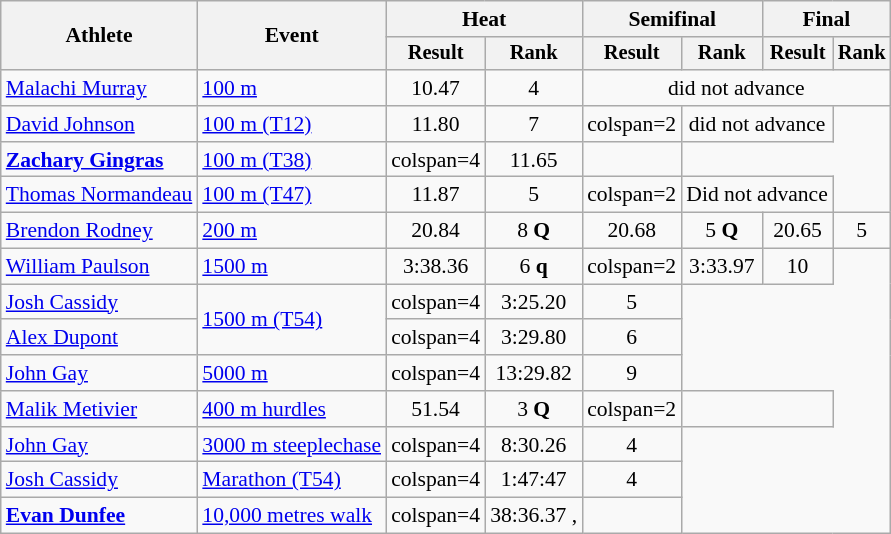<table class="wikitable" style="font-size:90%">
<tr>
<th rowspan=2>Athlete</th>
<th rowspan=2>Event</th>
<th colspan=2>Heat</th>
<th colspan=2>Semifinal</th>
<th colspan=2>Final</th>
</tr>
<tr style="font-size:95%">
<th>Result</th>
<th>Rank</th>
<th>Result</th>
<th>Rank</th>
<th>Result</th>
<th>Rank</th>
</tr>
<tr align=center>
<td align=left><a href='#'>Malachi Murray</a></td>
<td align=left><a href='#'>100 m</a></td>
<td>10.47</td>
<td>4</td>
<td colspan="4">did not advance</td>
</tr>
<tr align=center>
<td align=left><a href='#'>David Johnson</a></td>
<td align=left><a href='#'>100 m (T12)</a></td>
<td>11.80</td>
<td>7</td>
<td>colspan=2 </td>
<td colspan=2>did not advance</td>
</tr>
<tr align=center>
<td align=left><strong><a href='#'>Zachary Gingras</a></strong></td>
<td align=left><a href='#'>100 m (T38)</a></td>
<td>colspan=4 </td>
<td>11.65</td>
<td></td>
</tr>
<tr align=center>
<td align=left><a href='#'>Thomas Normandeau</a></td>
<td align=left><a href='#'>100 m (T47)</a></td>
<td>11.87</td>
<td>5</td>
<td>colspan=2 </td>
<td colspan="2">Did not advance</td>
</tr>
<tr align=center>
<td align=left><a href='#'>Brendon Rodney</a></td>
<td align=left><a href='#'>200 m</a></td>
<td>20.84</td>
<td>8 <strong>Q</strong></td>
<td>20.68</td>
<td>5 <strong>Q</strong></td>
<td>20.65</td>
<td>5</td>
</tr>
<tr align=center>
<td align=left><a href='#'>William Paulson</a></td>
<td align=left><a href='#'>1500 m</a></td>
<td>3:38.36</td>
<td>6 <strong>q</strong></td>
<td>colspan=2 </td>
<td>3:33.97 </td>
<td>10</td>
</tr>
<tr align=center>
<td align=left><a href='#'>Josh Cassidy</a></td>
<td align=left rowspan=2><a href='#'>1500 m (T54)</a></td>
<td>colspan=4 </td>
<td>3:25.20</td>
<td>5</td>
</tr>
<tr align=center>
<td align=left><a href='#'>Alex Dupont</a></td>
<td>colspan=4 </td>
<td>3:29.80</td>
<td>6</td>
</tr>
<tr align=center>
<td align=left><a href='#'>John Gay</a></td>
<td align=left><a href='#'>5000 m</a></td>
<td>colspan=4 </td>
<td>13:29.82 </td>
<td>9</td>
</tr>
<tr align=center>
<td align=left><a href='#'>Malik Metivier</a></td>
<td align=left><a href='#'>400 m hurdles</a></td>
<td>51.54</td>
<td>3 <strong>Q</strong></td>
<td>colspan=2 </td>
<td colspan=2></td>
</tr>
<tr align=center>
<td align=left><a href='#'>John Gay</a></td>
<td align=left><a href='#'>3000 m steeplechase</a></td>
<td>colspan=4 </td>
<td>8:30.26</td>
<td>4</td>
</tr>
<tr align=center>
<td align=left><a href='#'>Josh Cassidy</a></td>
<td align=left><a href='#'>Marathon (T54)</a></td>
<td>colspan=4 </td>
<td>1:47:47</td>
<td>4</td>
</tr>
<tr align=center>
<td align=left><strong><a href='#'>Evan Dunfee</a></strong></td>
<td align=left><a href='#'>10,000 metres walk</a></td>
<td>colspan=4 </td>
<td>38:36.37 , </td>
<td></td>
</tr>
</table>
